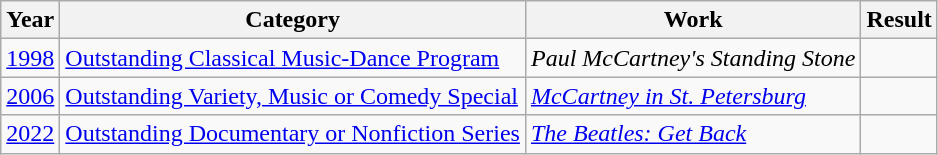<table class=wikitable>
<tr>
<th>Year</th>
<th>Category</th>
<th>Work</th>
<th>Result</th>
</tr>
<tr>
<td><a href='#'>1998</a></td>
<td><a href='#'>Outstanding Classical Music-Dance Program</a></td>
<td><em>Paul McCartney's Standing Stone</em></td>
<td></td>
</tr>
<tr>
<td><a href='#'>2006</a></td>
<td><a href='#'>Outstanding Variety, Music or Comedy Special</a></td>
<td><em><a href='#'>McCartney in St. Petersburg</a></em></td>
<td></td>
</tr>
<tr>
<td><a href='#'>2022</a></td>
<td><a href='#'>Outstanding Documentary or Nonfiction Series</a></td>
<td><em><a href='#'>The Beatles: Get Back</a></em></td>
<td></td>
</tr>
</table>
